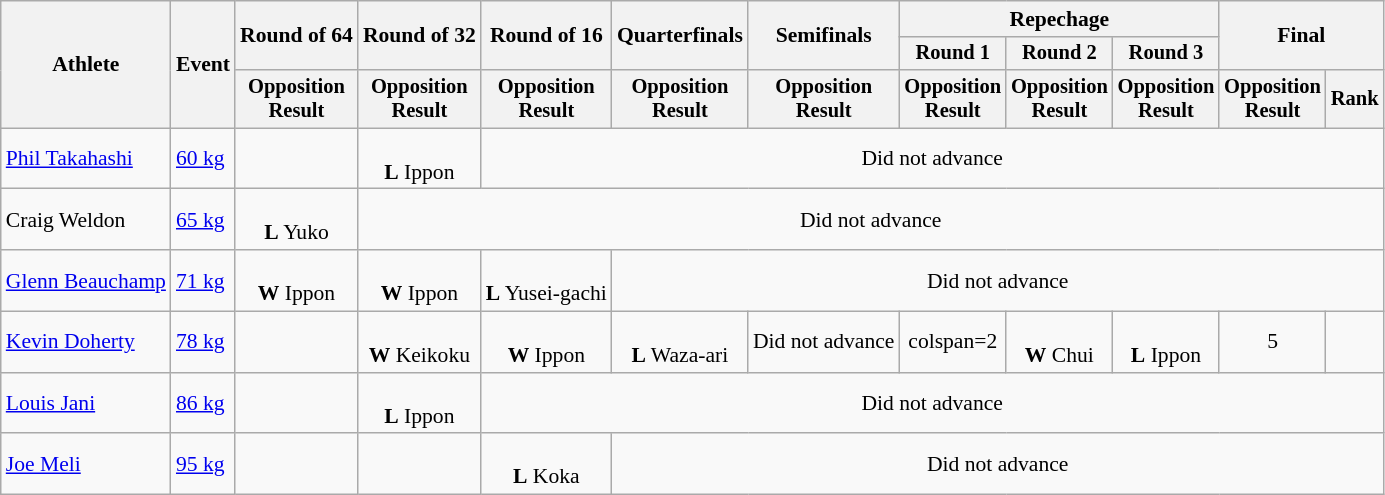<table class="wikitable" style="font-size:90%">
<tr>
<th rowspan="3">Athlete</th>
<th rowspan="3">Event</th>
<th rowspan="2">Round of 64</th>
<th rowspan="2">Round of 32</th>
<th rowspan="2">Round of 16</th>
<th rowspan="2">Quarterfinals</th>
<th rowspan="2">Semifinals</th>
<th colspan=3>Repechage</th>
<th rowspan="2" colspan=2>Final</th>
</tr>
<tr style="font-size:95%">
<th>Round 1</th>
<th>Round 2</th>
<th>Round 3</th>
</tr>
<tr style="font-size:95%">
<th>Opposition<br>Result</th>
<th>Opposition<br>Result</th>
<th>Opposition<br>Result</th>
<th>Opposition<br>Result</th>
<th>Opposition<br>Result</th>
<th>Opposition<br>Result</th>
<th>Opposition<br>Result</th>
<th>Opposition<br>Result</th>
<th>Opposition<br>Result</th>
<th>Rank</th>
</tr>
<tr align=center>
<td align=left><a href='#'>Phil Takahashi</a></td>
<td align=left><a href='#'>60 kg</a></td>
<td></td>
<td><br><strong>L</strong> Ippon</td>
<td colspan=8>Did not advance</td>
</tr>
<tr align=center>
<td align=left>Craig Weldon</td>
<td align=left><a href='#'>65 kg</a></td>
<td><br><strong>L</strong> Yuko</td>
<td colspan=9>Did not advance</td>
</tr>
<tr align=center>
<td align=left><a href='#'>Glenn Beauchamp</a></td>
<td align=left><a href='#'>71 kg</a></td>
<td><br><strong>W</strong> Ippon</td>
<td><br><strong>W</strong> Ippon</td>
<td><br><strong>L</strong> Yusei-gachi</td>
<td colspan=7>Did not advance</td>
</tr>
<tr align=center>
<td align=left><a href='#'>Kevin Doherty</a></td>
<td align=left><a href='#'>78 kg</a></td>
<td></td>
<td><br><strong>W</strong> Keikoku</td>
<td><br><strong>W</strong> Ippon</td>
<td><br><strong>L</strong> Waza-ari</td>
<td>Did not advance</td>
<td>colspan=2</td>
<td><br><strong>W</strong> Chui</td>
<td><br><strong>L</strong> Ippon</td>
<td>5</td>
</tr>
<tr align=center>
<td align=left><a href='#'>Louis Jani</a></td>
<td align=left><a href='#'>86 kg</a></td>
<td></td>
<td><br><strong>L</strong> Ippon</td>
<td colspan=8>Did not advance</td>
</tr>
<tr align=center>
<td align=left><a href='#'>Joe Meli</a></td>
<td align=left><a href='#'>95 kg</a></td>
<td></td>
<td></td>
<td><br><strong>L</strong> Koka</td>
<td colspan=7>Did not advance</td>
</tr>
</table>
